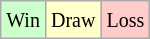<table class="wikitable">
<tr>
<td style="background-color: #CCFFCC;"><small>Win</small></td>
<td style="background-color: #FFFFCC;"><small>Draw</small></td>
<td style="background-color: #FFCCCC;"><small>Loss</small></td>
</tr>
</table>
